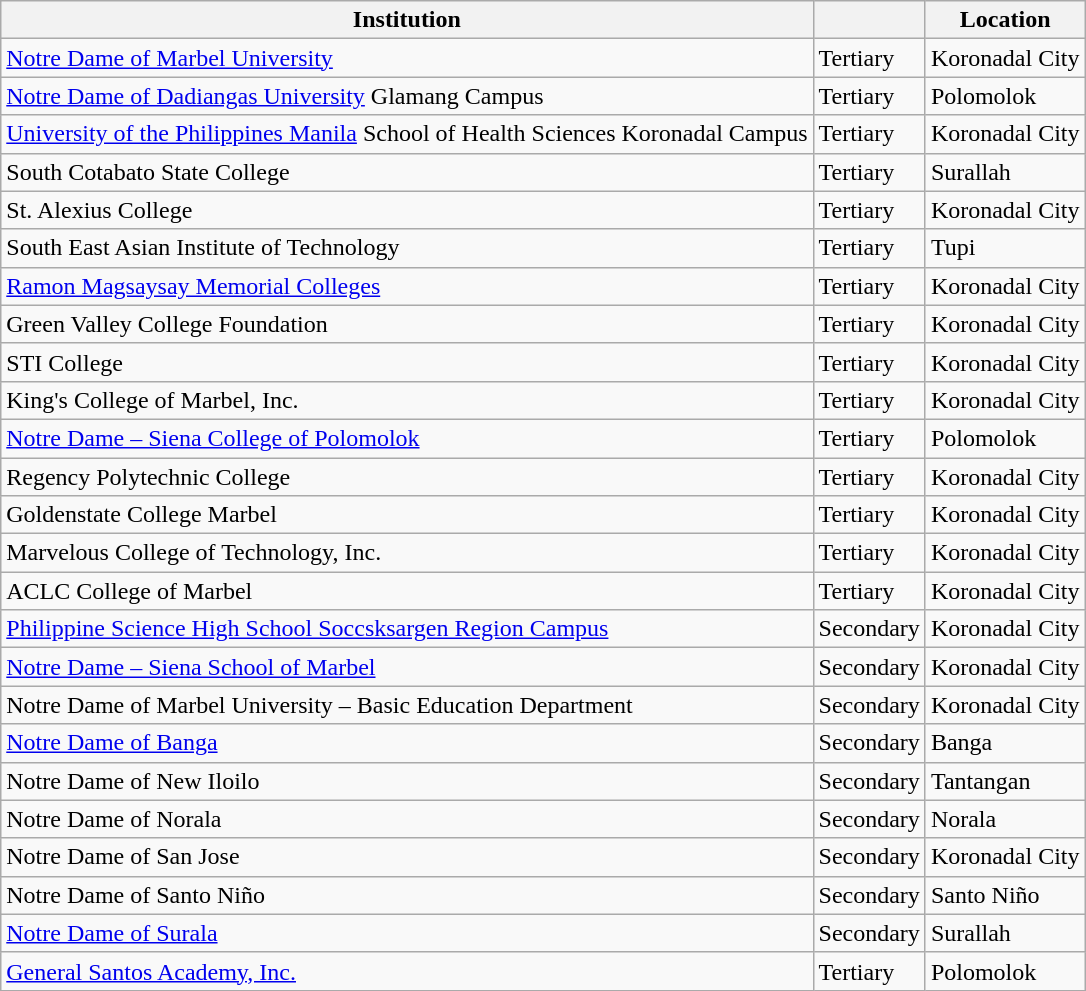<table class="wikitable sortable">
<tr>
<th>Institution</th>
<th></th>
<th>Location</th>
</tr>
<tr>
<td><a href='#'>Notre Dame of Marbel University</a></td>
<td>Tertiary</td>
<td>Koronadal City</td>
</tr>
<tr>
<td><a href='#'>Notre Dame of Dadiangas University</a> Glamang Campus</td>
<td>Tertiary</td>
<td>Polomolok</td>
</tr>
<tr>
<td><a href='#'>University of the Philippines Manila</a> School of Health Sciences Koronadal Campus</td>
<td>Tertiary</td>
<td>Koronadal City</td>
</tr>
<tr>
<td>South Cotabato State College</td>
<td>Tertiary</td>
<td>Surallah</td>
</tr>
<tr>
<td>St. Alexius College</td>
<td>Tertiary</td>
<td>Koronadal City</td>
</tr>
<tr>
<td>South East Asian Institute of Technology</td>
<td>Tertiary</td>
<td>Tupi</td>
</tr>
<tr>
<td><a href='#'>Ramon Magsaysay Memorial Colleges</a></td>
<td>Tertiary</td>
<td>Koronadal City</td>
</tr>
<tr>
<td>Green Valley College Foundation</td>
<td>Tertiary</td>
<td>Koronadal City</td>
</tr>
<tr>
<td>STI College</td>
<td>Tertiary</td>
<td>Koronadal City</td>
</tr>
<tr>
<td>King's College of Marbel, Inc.</td>
<td>Tertiary</td>
<td>Koronadal City</td>
</tr>
<tr>
<td><a href='#'>Notre Dame – Siena College of Polomolok</a></td>
<td>Tertiary</td>
<td>Polomolok</td>
</tr>
<tr>
<td>Regency Polytechnic College</td>
<td>Tertiary</td>
<td>Koronadal City</td>
</tr>
<tr>
<td>Goldenstate College Marbel</td>
<td>Tertiary</td>
<td>Koronadal City</td>
</tr>
<tr>
<td>Marvelous College of Technology, Inc.</td>
<td>Tertiary</td>
<td>Koronadal City</td>
</tr>
<tr>
<td>ACLC College of Marbel</td>
<td>Tertiary</td>
<td>Koronadal City</td>
</tr>
<tr>
<td><a href='#'>Philippine Science High School Soccsksargen Region Campus</a></td>
<td>Secondary</td>
<td>Koronadal City</td>
</tr>
<tr>
<td><a href='#'>Notre Dame – Siena School of Marbel</a></td>
<td>Secondary</td>
<td>Koronadal City</td>
</tr>
<tr>
<td>Notre Dame of Marbel University – Basic Education Department</td>
<td>Secondary</td>
<td>Koronadal City</td>
</tr>
<tr>
<td><a href='#'>Notre Dame of Banga</a></td>
<td>Secondary</td>
<td>Banga</td>
</tr>
<tr>
<td>Notre Dame of New Iloilo</td>
<td>Secondary</td>
<td>Tantangan</td>
</tr>
<tr>
<td>Notre Dame of Norala</td>
<td>Secondary</td>
<td>Norala</td>
</tr>
<tr>
<td>Notre Dame of San Jose</td>
<td>Secondary</td>
<td>Koronadal City</td>
</tr>
<tr>
<td>Notre Dame of Santo Niño</td>
<td>Secondary</td>
<td>Santo Niño</td>
</tr>
<tr>
<td><a href='#'>Notre Dame of Surala</a></td>
<td>Secondary</td>
<td>Surallah</td>
</tr>
<tr>
<td><a href='#'>General Santos Academy, Inc.</a></td>
<td>Tertiary</td>
<td>Polomolok</td>
</tr>
</table>
